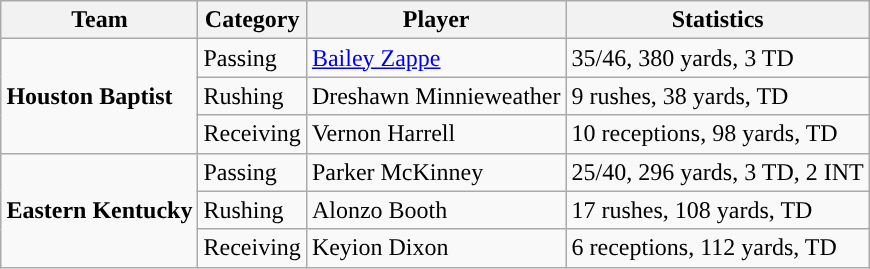<table class="wikitable" style="float: right;">
<tr>
<th>Team</th>
<th>Category</th>
<th>Player</th>
<th>Statistics</th>
</tr>
<tr>
<td rowspan=3><strong>Houston Baptist</strong></td>
<td>Passing</td>
<td><a href='#'>Bailey Zappe</a></td>
<td>35/46, 380 yards, 3 TD</td>
</tr>
<tr>
<td>Rushing</td>
<td>Dreshawn Minnieweather</td>
<td>9 rushes, 38 yards, TD</td>
</tr>
<tr>
<td>Receiving</td>
<td>Vernon Harrell</td>
<td>10 receptions, 98 yards, TD</td>
</tr>
<tr>
<td rowspan=3><strong>Eastern Kentucky</strong></td>
<td>Passing</td>
<td>Parker McKinney</td>
<td>25/40, 296 yards, 3 TD, 2 INT</td>
</tr>
<tr>
<td>Rushing</td>
<td>Alonzo Booth</td>
<td>17 rushes, 108 yards, TD</td>
</tr>
<tr>
<td>Receiving</td>
<td>Keyion Dixon</td>
<td>6 receptions, 112 yards, TD</td>
</tr>
</table>
